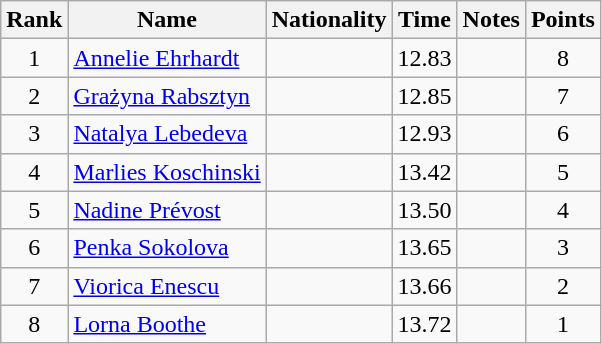<table class="wikitable sortable" style="text-align:center">
<tr>
<th>Rank</th>
<th>Name</th>
<th>Nationality</th>
<th>Time</th>
<th>Notes</th>
<th>Points</th>
</tr>
<tr>
<td>1</td>
<td align=left><a href='#'>Annelie Ehrhardt</a></td>
<td align=left></td>
<td>12.83</td>
<td></td>
<td>8</td>
</tr>
<tr>
<td>2</td>
<td align=left><a href='#'>Grażyna Rabsztyn</a></td>
<td align=left></td>
<td>12.85</td>
<td></td>
<td>7</td>
</tr>
<tr>
<td>3</td>
<td align=left><a href='#'>Natalya Lebedeva</a></td>
<td align=left></td>
<td>12.93</td>
<td></td>
<td>6</td>
</tr>
<tr>
<td>4</td>
<td align=left><a href='#'>Marlies Koschinski</a></td>
<td align=left></td>
<td>13.42</td>
<td></td>
<td>5</td>
</tr>
<tr>
<td>5</td>
<td align=left><a href='#'>Nadine Prévost</a></td>
<td align=left></td>
<td>13.50</td>
<td></td>
<td>4</td>
</tr>
<tr>
<td>6</td>
<td align=left><a href='#'>Penka Sokolova</a></td>
<td align=left></td>
<td>13.65</td>
<td></td>
<td>3</td>
</tr>
<tr>
<td>7</td>
<td align=left><a href='#'>Viorica Enescu</a></td>
<td align=left></td>
<td>13.66</td>
<td></td>
<td>2</td>
</tr>
<tr>
<td>8</td>
<td align=left><a href='#'>Lorna Boothe</a></td>
<td align=left></td>
<td>13.72</td>
<td></td>
<td>1</td>
</tr>
</table>
